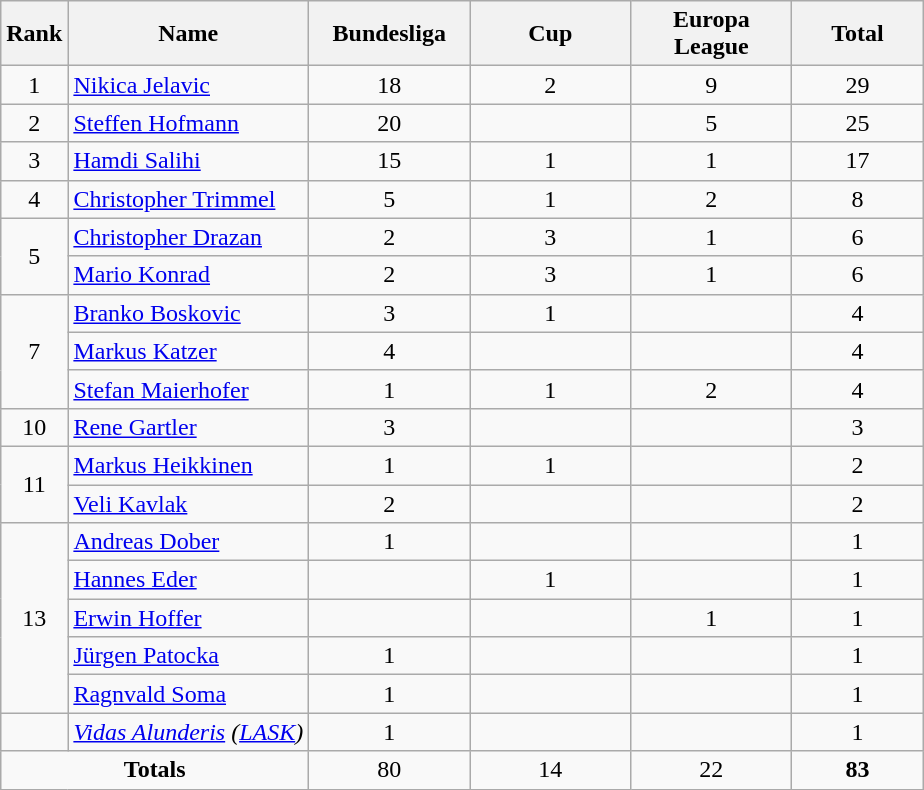<table class="wikitable" style="text-align: center;">
<tr>
<th>Rank</th>
<th>Name</th>
<th width=100>Bundesliga</th>
<th width=100>Cup</th>
<th width=100>Europa League</th>
<th width=80><strong>Total</strong></th>
</tr>
<tr>
<td>1</td>
<td align="left"> <a href='#'>Nikica Jelavic</a></td>
<td>18</td>
<td>2</td>
<td>9</td>
<td>29</td>
</tr>
<tr>
<td>2</td>
<td align="left"> <a href='#'>Steffen Hofmann</a></td>
<td>20</td>
<td></td>
<td>5</td>
<td>25</td>
</tr>
<tr>
<td>3</td>
<td align="left"> <a href='#'>Hamdi Salihi</a></td>
<td>15</td>
<td>1</td>
<td>1</td>
<td>17</td>
</tr>
<tr>
<td>4</td>
<td align="left"> <a href='#'>Christopher Trimmel</a></td>
<td>5</td>
<td>1</td>
<td>2</td>
<td>8</td>
</tr>
<tr>
<td rowspan="2">5</td>
<td align="left"> <a href='#'>Christopher Drazan</a></td>
<td>2</td>
<td>3</td>
<td>1</td>
<td>6</td>
</tr>
<tr>
<td align="left"> <a href='#'>Mario Konrad</a></td>
<td>2</td>
<td>3</td>
<td>1</td>
<td>6</td>
</tr>
<tr>
<td rowspan="3">7</td>
<td align="left"> <a href='#'>Branko Boskovic</a></td>
<td>3</td>
<td>1</td>
<td></td>
<td>4</td>
</tr>
<tr>
<td align="left"> <a href='#'>Markus Katzer</a></td>
<td>4</td>
<td></td>
<td></td>
<td>4</td>
</tr>
<tr>
<td align="left"> <a href='#'>Stefan Maierhofer</a></td>
<td>1</td>
<td>1</td>
<td>2</td>
<td>4</td>
</tr>
<tr>
<td>10</td>
<td align="left"> <a href='#'>Rene Gartler</a></td>
<td>3</td>
<td></td>
<td></td>
<td>3</td>
</tr>
<tr>
<td rowspan="2">11</td>
<td align="left"> <a href='#'>Markus Heikkinen</a></td>
<td>1</td>
<td>1</td>
<td></td>
<td>2</td>
</tr>
<tr>
<td align="left"> <a href='#'>Veli Kavlak</a></td>
<td>2</td>
<td></td>
<td></td>
<td>2</td>
</tr>
<tr>
<td rowspan="5">13</td>
<td align="left"> <a href='#'>Andreas Dober</a></td>
<td>1</td>
<td></td>
<td></td>
<td>1</td>
</tr>
<tr>
<td align="left"> <a href='#'>Hannes Eder</a></td>
<td></td>
<td>1</td>
<td></td>
<td>1</td>
</tr>
<tr>
<td align="left"> <a href='#'>Erwin Hoffer</a></td>
<td></td>
<td></td>
<td>1</td>
<td>1</td>
</tr>
<tr>
<td align="left"> <a href='#'>Jürgen Patocka</a></td>
<td>1</td>
<td></td>
<td></td>
<td>1</td>
</tr>
<tr>
<td align="left"> <a href='#'>Ragnvald Soma</a></td>
<td>1</td>
<td></td>
<td></td>
<td>1</td>
</tr>
<tr>
<td rowspan="1"></td>
<td align="left"> <em><a href='#'>Vidas Alunderis</a> (<a href='#'>LASK</a>)</em></td>
<td>1</td>
<td></td>
<td></td>
<td>1</td>
</tr>
<tr>
<td colspan="2"><strong>Totals</strong></td>
<td>80</td>
<td>14</td>
<td>22</td>
<td><strong>83</strong></td>
</tr>
</table>
